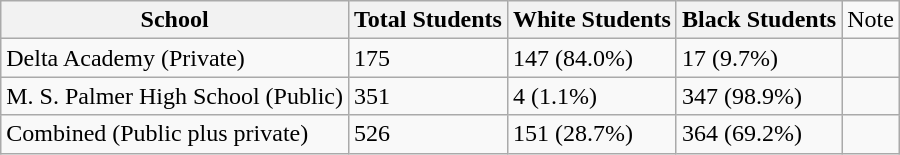<table class="wikitable">
<tr>
<th>School</th>
<th>Total Students</th>
<th>White Students</th>
<th>Black Students</th>
<td>Note</td>
</tr>
<tr>
<td>Delta Academy (Private)</td>
<td>175</td>
<td>147 (84.0%)</td>
<td>17 (9.7%)</td>
<td></td>
</tr>
<tr>
<td>M. S. Palmer High School (Public)</td>
<td>351</td>
<td>4 (1.1%)</td>
<td>347 (98.9%)</td>
<td></td>
</tr>
<tr>
<td>Combined (Public plus private)</td>
<td>526</td>
<td>151 (28.7%)</td>
<td>364 (69.2%)</td>
</tr>
</table>
